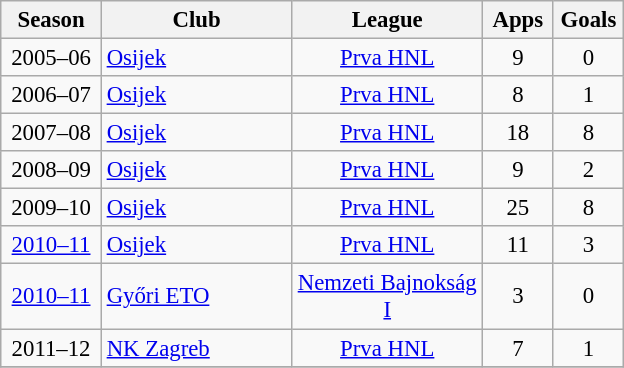<table class="wikitable" style="font-size:95%; text-align: center;">
<tr>
<th width="60">Season</th>
<th width="120">Club</th>
<th width="120">League</th>
<th width="40">Apps</th>
<th width="40">Goals</th>
</tr>
<tr>
<td>2005–06</td>
<td align="left"><a href='#'>Osijek</a></td>
<td><a href='#'>Prva HNL</a></td>
<td>9</td>
<td>0</td>
</tr>
<tr>
<td>2006–07</td>
<td align="left"><a href='#'>Osijek</a></td>
<td><a href='#'>Prva HNL</a></td>
<td>8</td>
<td>1</td>
</tr>
<tr>
<td>2007–08</td>
<td align="left"><a href='#'>Osijek</a></td>
<td><a href='#'>Prva HNL</a></td>
<td>18</td>
<td>8</td>
</tr>
<tr>
<td>2008–09</td>
<td align="left"><a href='#'>Osijek</a></td>
<td><a href='#'>Prva HNL</a></td>
<td>9</td>
<td>2</td>
</tr>
<tr>
<td>2009–10</td>
<td align="left"><a href='#'>Osijek</a></td>
<td><a href='#'>Prva HNL</a></td>
<td>25</td>
<td>8</td>
</tr>
<tr>
<td><a href='#'>2010–11</a></td>
<td align="left"><a href='#'>Osijek</a></td>
<td><a href='#'>Prva HNL</a></td>
<td>11</td>
<td>3</td>
</tr>
<tr>
<td><a href='#'>2010–11</a></td>
<td align="left"><a href='#'>Győri ETO</a></td>
<td><a href='#'>Nemzeti Bajnokság I</a></td>
<td>3</td>
<td>0</td>
</tr>
<tr>
<td>2011–12</td>
<td align="left"><a href='#'>NK Zagreb</a></td>
<td><a href='#'>Prva HNL</a></td>
<td>7</td>
<td>1</td>
</tr>
<tr>
</tr>
</table>
